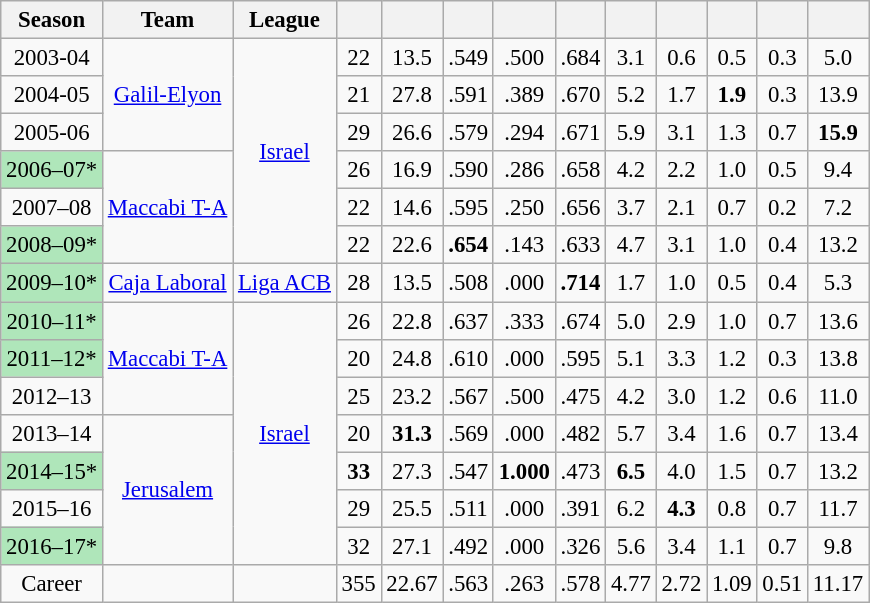<table class="wikitable sortable" style="font-size:95%; text-align:center;">
<tr>
<th>Season</th>
<th>Team</th>
<th>League</th>
<th></th>
<th></th>
<th></th>
<th></th>
<th></th>
<th></th>
<th></th>
<th></th>
<th></th>
<th></th>
</tr>
<tr>
<td>2003-04</td>
<td rowspan="3"><a href='#'>Galil-Elyon</a></td>
<td rowspan="6"><a href='#'>Israel</a></td>
<td>22</td>
<td>13.5</td>
<td>.549</td>
<td>.500</td>
<td>.684</td>
<td>3.1</td>
<td>0.6</td>
<td>0.5</td>
<td>0.3</td>
<td>5.0</td>
</tr>
<tr>
<td>2004-05</td>
<td>21</td>
<td>27.8</td>
<td>.591</td>
<td>.389</td>
<td>.670</td>
<td>5.2</td>
<td>1.7</td>
<td><strong>1.9</strong></td>
<td>0.3</td>
<td>13.9</td>
</tr>
<tr>
<td>2005-06</td>
<td>29</td>
<td>26.6</td>
<td>.579</td>
<td>.294</td>
<td>.671</td>
<td>5.9</td>
<td>3.1</td>
<td>1.3</td>
<td>0.7</td>
<td><strong>15.9</strong></td>
</tr>
<tr>
<td style="background-color:#AFE6BA">2006–07*</td>
<td rowspan="3"><a href='#'>Maccabi T-A</a></td>
<td>26</td>
<td>16.9</td>
<td>.590</td>
<td>.286</td>
<td>.658</td>
<td>4.2</td>
<td>2.2</td>
<td>1.0</td>
<td>0.5</td>
<td>9.4</td>
</tr>
<tr>
<td>2007–08</td>
<td>22</td>
<td>14.6</td>
<td>.595</td>
<td>.250</td>
<td>.656</td>
<td>3.7</td>
<td>2.1</td>
<td>0.7</td>
<td>0.2</td>
<td>7.2</td>
</tr>
<tr>
<td style="background-color:#AFE6BA">2008–09*</td>
<td>22</td>
<td>22.6</td>
<td><strong>.654</strong></td>
<td>.143</td>
<td>.633</td>
<td>4.7</td>
<td>3.1</td>
<td>1.0</td>
<td>0.4</td>
<td>13.2</td>
</tr>
<tr>
<td style="background-color:#AFE6BA">2009–10*</td>
<td><a href='#'>Caja Laboral</a></td>
<td><a href='#'>Liga ACB</a></td>
<td>28</td>
<td>13.5</td>
<td>.508</td>
<td>.000</td>
<td><strong>.714</strong></td>
<td>1.7</td>
<td>1.0</td>
<td>0.5</td>
<td>0.4</td>
<td>5.3</td>
</tr>
<tr>
<td style="background-color:#AFE6BA">2010–11*</td>
<td rowspan="3"><a href='#'>Maccabi T-A</a></td>
<td rowspan="7"><a href='#'>Israel</a></td>
<td>26</td>
<td>22.8</td>
<td>.637</td>
<td>.333</td>
<td>.674</td>
<td>5.0</td>
<td>2.9</td>
<td>1.0</td>
<td>0.7</td>
<td>13.6</td>
</tr>
<tr>
<td style="background-color:#AFE6BA">2011–12*</td>
<td>20</td>
<td>24.8</td>
<td>.610</td>
<td>.000</td>
<td>.595</td>
<td>5.1</td>
<td>3.3</td>
<td>1.2</td>
<td>0.3</td>
<td>13.8</td>
</tr>
<tr>
<td>2012–13</td>
<td>25</td>
<td>23.2</td>
<td>.567</td>
<td>.500</td>
<td>.475</td>
<td>4.2</td>
<td>3.0</td>
<td>1.2</td>
<td>0.6</td>
<td>11.0</td>
</tr>
<tr>
<td>2013–14</td>
<td rowspan="4"><a href='#'>Jerusalem</a></td>
<td>20</td>
<td><strong>31.3</strong></td>
<td>.569</td>
<td>.000</td>
<td>.482</td>
<td>5.7</td>
<td>3.4</td>
<td>1.6</td>
<td>0.7</td>
<td>13.4</td>
</tr>
<tr>
<td style="background-color:#AFE6BA">2014–15*</td>
<td><strong>33</strong></td>
<td>27.3</td>
<td>.547</td>
<td><strong>1.000</strong></td>
<td>.473</td>
<td><strong>6.5</strong></td>
<td>4.0</td>
<td>1.5</td>
<td>0.7</td>
<td>13.2</td>
</tr>
<tr>
<td>2015–16</td>
<td>29</td>
<td>25.5</td>
<td>.511</td>
<td>.000</td>
<td>.391</td>
<td>6.2</td>
<td><strong>4.3</strong></td>
<td>0.8</td>
<td>0.7</td>
<td>11.7</td>
</tr>
<tr>
<td style="background-color:#AFE6BA">2016–17*</td>
<td>32</td>
<td>27.1</td>
<td>.492</td>
<td>.000</td>
<td>.326</td>
<td>5.6</td>
<td>3.4</td>
<td>1.1</td>
<td>0.7</td>
<td>9.8</td>
</tr>
<tr>
<td>Career</td>
<td></td>
<td></td>
<td>355</td>
<td>22.67</td>
<td>.563</td>
<td>.263</td>
<td>.578</td>
<td>4.77</td>
<td>2.72</td>
<td>1.09</td>
<td>0.51</td>
<td>11.17</td>
</tr>
</table>
